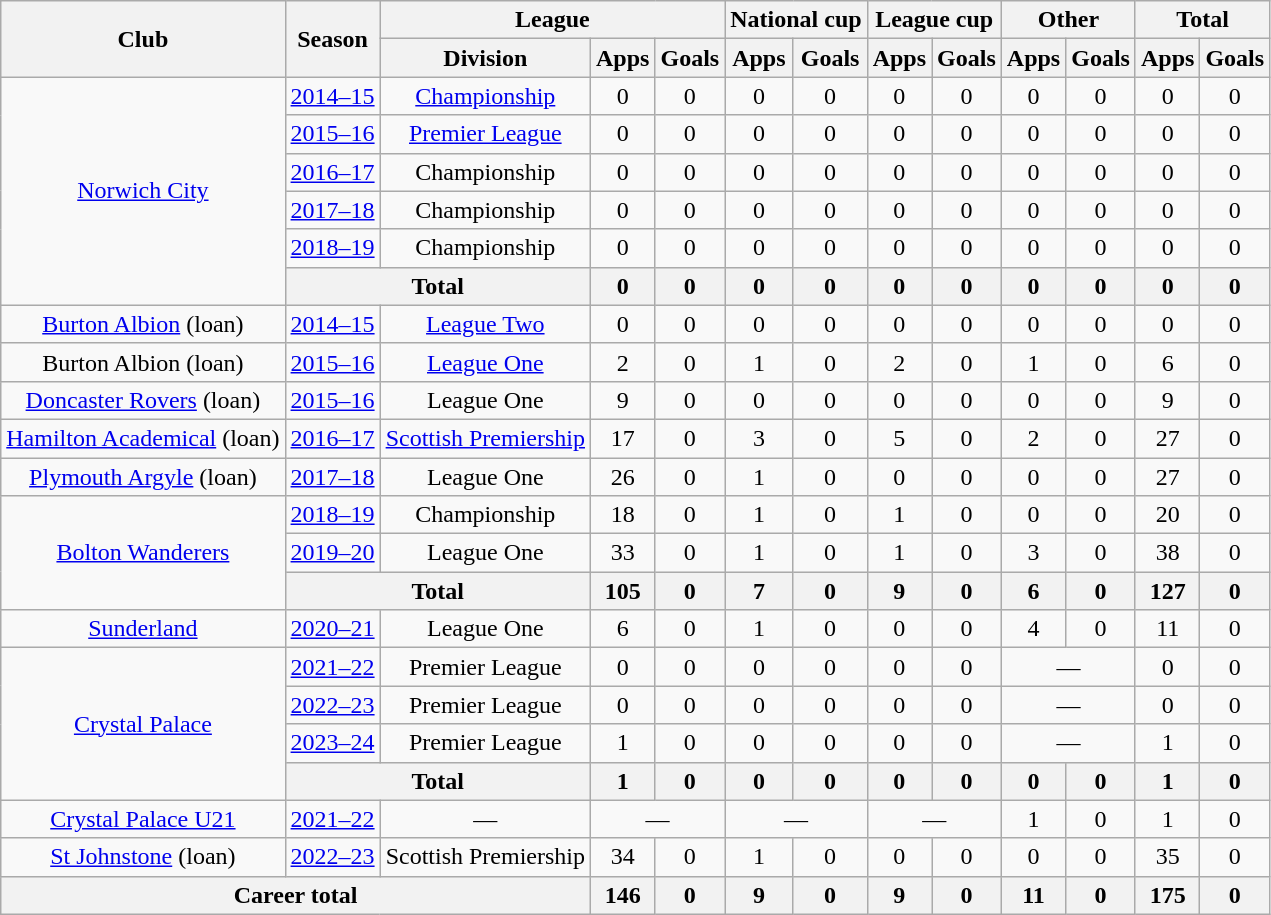<table class="wikitable" style="text-align:center">
<tr>
<th rowspan="2">Club</th>
<th rowspan="2">Season</th>
<th colspan="3">League</th>
<th colspan="2">National cup</th>
<th colspan="2">League cup</th>
<th colspan="2">Other</th>
<th colspan="2">Total</th>
</tr>
<tr>
<th>Division</th>
<th>Apps</th>
<th>Goals</th>
<th>Apps</th>
<th>Goals</th>
<th>Apps</th>
<th>Goals</th>
<th>Apps</th>
<th>Goals</th>
<th>Apps</th>
<th>Goals</th>
</tr>
<tr>
<td rowspan="6"><a href='#'>Norwich City</a></td>
<td><a href='#'>2014–15</a></td>
<td><a href='#'>Championship</a></td>
<td>0</td>
<td>0</td>
<td>0</td>
<td>0</td>
<td>0</td>
<td>0</td>
<td>0</td>
<td>0</td>
<td>0</td>
<td>0</td>
</tr>
<tr>
<td><a href='#'>2015–16</a></td>
<td><a href='#'>Premier League</a></td>
<td>0</td>
<td>0</td>
<td>0</td>
<td>0</td>
<td>0</td>
<td>0</td>
<td>0</td>
<td>0</td>
<td>0</td>
<td>0</td>
</tr>
<tr>
<td><a href='#'>2016–17</a></td>
<td>Championship</td>
<td>0</td>
<td>0</td>
<td>0</td>
<td>0</td>
<td>0</td>
<td>0</td>
<td>0</td>
<td>0</td>
<td>0</td>
<td>0</td>
</tr>
<tr>
<td><a href='#'>2017–18</a></td>
<td>Championship</td>
<td>0</td>
<td>0</td>
<td>0</td>
<td>0</td>
<td>0</td>
<td>0</td>
<td>0</td>
<td>0</td>
<td>0</td>
<td>0</td>
</tr>
<tr>
<td><a href='#'>2018–19</a></td>
<td>Championship</td>
<td>0</td>
<td>0</td>
<td>0</td>
<td>0</td>
<td>0</td>
<td>0</td>
<td>0</td>
<td>0</td>
<td>0</td>
<td>0</td>
</tr>
<tr>
<th colspan="2">Total</th>
<th>0</th>
<th>0</th>
<th>0</th>
<th>0</th>
<th>0</th>
<th>0</th>
<th>0</th>
<th>0</th>
<th>0</th>
<th>0</th>
</tr>
<tr>
<td><a href='#'>Burton Albion</a> (loan)</td>
<td><a href='#'>2014–15</a></td>
<td><a href='#'>League Two</a></td>
<td>0</td>
<td>0</td>
<td>0</td>
<td>0</td>
<td>0</td>
<td>0</td>
<td>0</td>
<td>0</td>
<td>0</td>
<td>0</td>
</tr>
<tr>
<td>Burton Albion (loan)</td>
<td><a href='#'>2015–16</a></td>
<td><a href='#'>League One</a></td>
<td>2</td>
<td>0</td>
<td>1</td>
<td>0</td>
<td>2</td>
<td>0</td>
<td>1</td>
<td>0</td>
<td>6</td>
<td>0</td>
</tr>
<tr>
<td><a href='#'>Doncaster Rovers</a> (loan)</td>
<td><a href='#'>2015–16</a></td>
<td>League One</td>
<td>9</td>
<td>0</td>
<td>0</td>
<td>0</td>
<td>0</td>
<td>0</td>
<td>0</td>
<td>0</td>
<td>9</td>
<td>0</td>
</tr>
<tr>
<td><a href='#'>Hamilton Academical</a> (loan)</td>
<td><a href='#'>2016–17</a></td>
<td><a href='#'>Scottish Premiership</a></td>
<td>17</td>
<td>0</td>
<td>3</td>
<td>0</td>
<td>5</td>
<td>0</td>
<td>2</td>
<td>0</td>
<td>27</td>
<td>0</td>
</tr>
<tr>
<td><a href='#'>Plymouth Argyle</a> (loan)</td>
<td><a href='#'>2017–18</a></td>
<td>League One</td>
<td>26</td>
<td>0</td>
<td>1</td>
<td>0</td>
<td>0</td>
<td>0</td>
<td>0</td>
<td>0</td>
<td>27</td>
<td>0</td>
</tr>
<tr>
<td rowspan="3"><a href='#'>Bolton Wanderers</a></td>
<td><a href='#'>2018–19</a></td>
<td>Championship</td>
<td>18</td>
<td>0</td>
<td>1</td>
<td>0</td>
<td>1</td>
<td>0</td>
<td>0</td>
<td>0</td>
<td>20</td>
<td>0</td>
</tr>
<tr>
<td><a href='#'>2019–20</a></td>
<td>League One</td>
<td>33</td>
<td>0</td>
<td>1</td>
<td>0</td>
<td>1</td>
<td>0</td>
<td>3</td>
<td>0</td>
<td>38</td>
<td>0</td>
</tr>
<tr>
<th colspan="2">Total</th>
<th>105</th>
<th>0</th>
<th>7</th>
<th>0</th>
<th>9</th>
<th>0</th>
<th>6</th>
<th>0</th>
<th>127</th>
<th>0</th>
</tr>
<tr>
<td><a href='#'>Sunderland</a></td>
<td><a href='#'>2020–21</a></td>
<td>League One</td>
<td>6</td>
<td>0</td>
<td>1</td>
<td>0</td>
<td>0</td>
<td>0</td>
<td>4</td>
<td>0</td>
<td>11</td>
<td>0</td>
</tr>
<tr>
<td rowspan="4"><a href='#'>Crystal Palace</a></td>
<td><a href='#'>2021–22</a></td>
<td>Premier League</td>
<td>0</td>
<td>0</td>
<td>0</td>
<td>0</td>
<td>0</td>
<td>0</td>
<td colspan="2">—</td>
<td>0</td>
<td>0</td>
</tr>
<tr>
<td><a href='#'>2022–23</a></td>
<td>Premier League</td>
<td>0</td>
<td>0</td>
<td>0</td>
<td>0</td>
<td>0</td>
<td>0</td>
<td colspan="2">—</td>
<td>0</td>
<td>0</td>
</tr>
<tr>
<td><a href='#'>2023–24</a></td>
<td>Premier League</td>
<td>1</td>
<td>0</td>
<td>0</td>
<td>0</td>
<td>0</td>
<td>0</td>
<td colspan="2">—</td>
<td>1</td>
<td>0</td>
</tr>
<tr>
<th colspan="2">Total</th>
<th>1</th>
<th>0</th>
<th>0</th>
<th>0</th>
<th>0</th>
<th>0</th>
<th>0</th>
<th>0</th>
<th>1</th>
<th>0</th>
</tr>
<tr>
<td><a href='#'>Crystal Palace U21</a></td>
<td><a href='#'>2021–22</a></td>
<td>—</td>
<td colspan="2">—</td>
<td colspan="2">—</td>
<td colspan="2">—</td>
<td>1</td>
<td>0</td>
<td>1</td>
<td>0</td>
</tr>
<tr>
<td><a href='#'>St Johnstone</a> (loan)</td>
<td><a href='#'>2022–23</a></td>
<td>Scottish Premiership</td>
<td>34</td>
<td>0</td>
<td>1</td>
<td>0</td>
<td>0</td>
<td>0</td>
<td>0</td>
<td>0</td>
<td>35</td>
<td>0</td>
</tr>
<tr>
<th colspan="3">Career total</th>
<th>146</th>
<th>0</th>
<th>9</th>
<th>0</th>
<th>9</th>
<th>0</th>
<th>11</th>
<th>0</th>
<th>175</th>
<th>0</th>
</tr>
</table>
